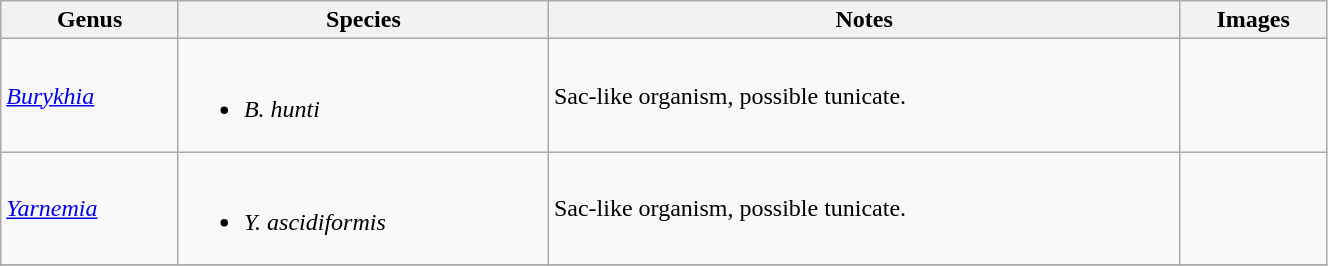<table class="wikitable" style="width:70%;">
<tr>
<th>Genus</th>
<th>Species</th>
<th>Notes</th>
<th>Images</th>
</tr>
<tr>
<td><em><a href='#'>Burykhia</a></em></td>
<td><br><ul><li><em>B. hunti</em></li></ul></td>
<td>Sac-like organism, possible tunicate.</td>
<td></td>
</tr>
<tr>
<td><em><a href='#'>Yarnemia</a></em></td>
<td><br><ul><li><em>Y. ascidiformis</em></li></ul></td>
<td>Sac-like organism, possible tunicate.</td>
<td></td>
</tr>
<tr>
</tr>
</table>
